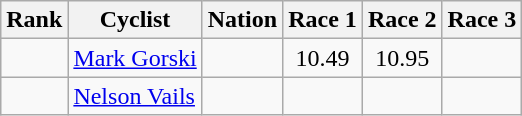<table class="wikitable sortable" style="text-align:center">
<tr>
<th>Rank</th>
<th>Cyclist</th>
<th>Nation</th>
<th>Race 1</th>
<th>Race 2</th>
<th>Race 3</th>
</tr>
<tr>
<td></td>
<td align=left><a href='#'>Mark Gorski</a></td>
<td align=left></td>
<td>10.49</td>
<td>10.95</td>
<td></td>
</tr>
<tr>
<td></td>
<td align=left><a href='#'>Nelson Vails</a></td>
<td align=left></td>
<td></td>
<td></td>
<td></td>
</tr>
</table>
